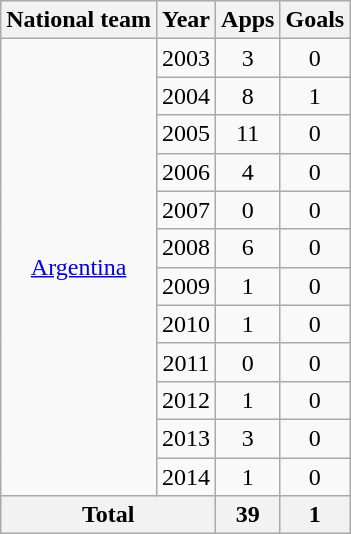<table class="wikitable" style="text-align:center">
<tr>
<th>National team</th>
<th>Year</th>
<th>Apps</th>
<th>Goals</th>
</tr>
<tr>
<td rowspan="12"><a href='#'>Argentina</a></td>
<td>2003</td>
<td>3</td>
<td>0</td>
</tr>
<tr>
<td>2004</td>
<td>8</td>
<td>1</td>
</tr>
<tr>
<td>2005</td>
<td>11</td>
<td>0</td>
</tr>
<tr>
<td>2006</td>
<td>4</td>
<td>0</td>
</tr>
<tr>
<td>2007</td>
<td>0</td>
<td>0</td>
</tr>
<tr>
<td>2008</td>
<td>6</td>
<td>0</td>
</tr>
<tr>
<td>2009</td>
<td>1</td>
<td>0</td>
</tr>
<tr>
<td>2010</td>
<td>1</td>
<td>0</td>
</tr>
<tr>
<td>2011</td>
<td>0</td>
<td>0</td>
</tr>
<tr>
<td>2012</td>
<td>1</td>
<td>0</td>
</tr>
<tr>
<td>2013</td>
<td>3</td>
<td>0</td>
</tr>
<tr>
<td>2014</td>
<td>1</td>
<td>0</td>
</tr>
<tr>
<th colspan="2">Total</th>
<th>39</th>
<th>1</th>
</tr>
</table>
